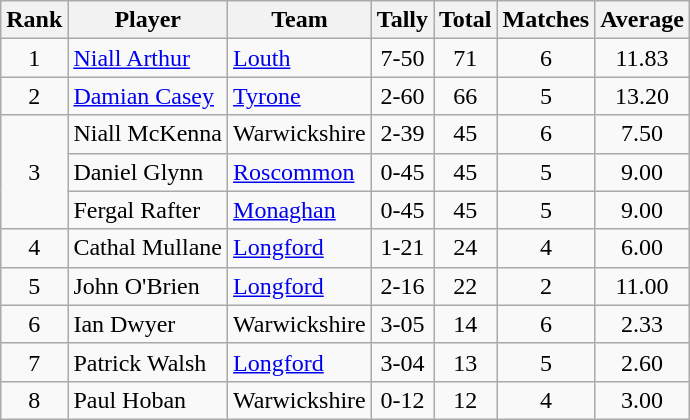<table class="wikitable">
<tr>
<th>Rank</th>
<th>Player</th>
<th>Team</th>
<th>Tally</th>
<th>Total</th>
<th>Matches</th>
<th>Average</th>
</tr>
<tr>
<td rowspan=1 align=center>1</td>
<td><a href='#'>Niall Arthur</a></td>
<td><a href='#'>Louth</a></td>
<td align=center>7-50</td>
<td align=center>71</td>
<td align=center>6</td>
<td align=center>11.83</td>
</tr>
<tr>
<td rowspan=1 align=center>2</td>
<td><a href='#'>Damian Casey</a></td>
<td><a href='#'>Tyrone</a></td>
<td align=center>2-60</td>
<td align=center>66</td>
<td align=center>5</td>
<td align=center>13.20</td>
</tr>
<tr>
<td rowspan=3 align=center>3</td>
<td>Niall McKenna</td>
<td>Warwickshire</td>
<td align=center>2-39</td>
<td align=center>45</td>
<td align=center>6</td>
<td align=center>7.50</td>
</tr>
<tr>
<td>Daniel Glynn</td>
<td><a href='#'>Roscommon</a></td>
<td align=center>0-45</td>
<td align=center>45</td>
<td align=center>5</td>
<td align=center>9.00</td>
</tr>
<tr>
<td>Fergal Rafter</td>
<td><a href='#'>Monaghan</a></td>
<td align=center>0-45</td>
<td align=center>45</td>
<td align=center>5</td>
<td align=center>9.00</td>
</tr>
<tr>
<td rowspan=1 align=center>4</td>
<td>Cathal Mullane</td>
<td><a href='#'>Longford</a></td>
<td align=center>1-21</td>
<td align=center>24</td>
<td align=center>4</td>
<td align=center>6.00</td>
</tr>
<tr>
<td rowspan=1 align=center>5</td>
<td>John O'Brien</td>
<td><a href='#'>Longford</a></td>
<td align=center>2-16</td>
<td align=center>22</td>
<td align=center>2</td>
<td align=center>11.00</td>
</tr>
<tr>
<td rowspan=1 align=center>6</td>
<td>Ian Dwyer</td>
<td>Warwickshire</td>
<td align=center>3-05</td>
<td align=center>14</td>
<td align=center>6</td>
<td align=center>2.33</td>
</tr>
<tr>
<td rowspan=1 align=center>7</td>
<td>Patrick Walsh</td>
<td><a href='#'>Longford</a></td>
<td align=center>3-04</td>
<td align=center>13</td>
<td align=center>5</td>
<td align=center>2.60</td>
</tr>
<tr>
<td rowspan=1 align=center>8</td>
<td>Paul Hoban</td>
<td>Warwickshire</td>
<td align=center>0-12</td>
<td align=center>12</td>
<td align=center>4</td>
<td align=center>3.00</td>
</tr>
</table>
